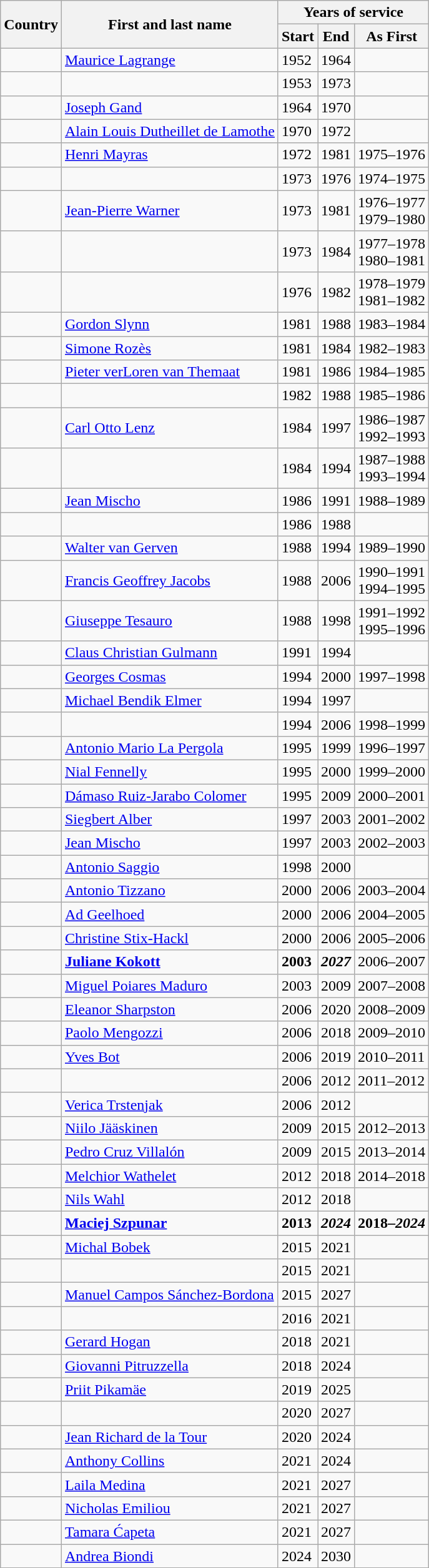<table class="wikitable sortable">
<tr>
<th rowspan="2">Country</th>
<th rowspan="2">First and last name</th>
<th colspan="3">Years of service</th>
</tr>
<tr>
<th>Start</th>
<th>End</th>
<th>As First </th>
</tr>
<tr>
<td></td>
<td><a href='#'>Maurice Lagrange</a></td>
<td>1952</td>
<td>1964</td>
<td></td>
</tr>
<tr>
<td></td>
<td></td>
<td>1953</td>
<td>1973</td>
<td></td>
</tr>
<tr>
<td></td>
<td><a href='#'>Joseph Gand</a></td>
<td>1964</td>
<td>1970</td>
<td></td>
</tr>
<tr>
<td></td>
<td><a href='#'>Alain Louis Dutheillet de Lamothe</a></td>
<td>1970</td>
<td>1972</td>
<td></td>
</tr>
<tr>
<td></td>
<td><a href='#'>Henri Mayras</a></td>
<td>1972</td>
<td>1981</td>
<td>1975–1976</td>
</tr>
<tr>
<td></td>
<td></td>
<td>1973</td>
<td>1976</td>
<td>1974–1975</td>
</tr>
<tr>
<td></td>
<td><a href='#'>Jean-Pierre Warner</a></td>
<td>1973</td>
<td>1981</td>
<td>1976–1977<br>1979–1980</td>
</tr>
<tr>
<td></td>
<td></td>
<td>1973</td>
<td>1984</td>
<td>1977–1978<br>1980–1981</td>
</tr>
<tr>
<td></td>
<td></td>
<td>1976</td>
<td>1982</td>
<td>1978–1979<br>1981–1982</td>
</tr>
<tr>
<td></td>
<td><a href='#'>Gordon Slynn</a></td>
<td>1981</td>
<td>1988</td>
<td>1983–1984</td>
</tr>
<tr>
<td></td>
<td><a href='#'>Simone Rozès</a></td>
<td>1981</td>
<td>1984</td>
<td>1982–1983</td>
</tr>
<tr>
<td></td>
<td><a href='#'>Pieter verLoren van Themaat</a></td>
<td>1981</td>
<td>1986</td>
<td>1984–1985</td>
</tr>
<tr>
<td></td>
<td></td>
<td>1982</td>
<td>1988</td>
<td>1985–1986</td>
</tr>
<tr>
<td></td>
<td><a href='#'>Carl Otto Lenz</a></td>
<td>1984</td>
<td>1997</td>
<td>1986–1987<br>1992–1993</td>
</tr>
<tr>
<td></td>
<td></td>
<td>1984</td>
<td>1994</td>
<td>1987–1988<br>1993–1994</td>
</tr>
<tr>
<td></td>
<td><a href='#'>Jean Mischo</a></td>
<td>1986</td>
<td>1991</td>
<td>1988–1989</td>
</tr>
<tr>
<td></td>
<td></td>
<td>1986</td>
<td>1988</td>
<td></td>
</tr>
<tr>
<td></td>
<td><a href='#'>Walter van Gerven</a></td>
<td>1988</td>
<td>1994</td>
<td>1989–1990</td>
</tr>
<tr>
<td></td>
<td><a href='#'>Francis Geoffrey Jacobs</a></td>
<td>1988</td>
<td>2006</td>
<td>1990–1991<br>1994–1995</td>
</tr>
<tr>
<td></td>
<td><a href='#'>Giuseppe Tesauro</a></td>
<td>1988</td>
<td>1998</td>
<td>1991–1992<br>1995–1996</td>
</tr>
<tr>
<td></td>
<td><a href='#'>Claus Christian Gulmann</a></td>
<td>1991</td>
<td>1994</td>
<td></td>
</tr>
<tr>
<td></td>
<td><a href='#'>Georges Cosmas</a></td>
<td>1994</td>
<td>2000</td>
<td>1997–1998</td>
</tr>
<tr>
<td></td>
<td><a href='#'>Michael Bendik Elmer</a></td>
<td>1994</td>
<td>1997</td>
<td></td>
</tr>
<tr>
<td></td>
<td></td>
<td>1994</td>
<td>2006</td>
<td>1998–1999</td>
</tr>
<tr>
<td></td>
<td><a href='#'>Antonio Mario La Pergola</a></td>
<td>1995</td>
<td>1999</td>
<td>1996–1997</td>
</tr>
<tr>
<td></td>
<td><a href='#'>Nial Fennelly</a></td>
<td>1995</td>
<td>2000</td>
<td>1999–2000</td>
</tr>
<tr>
<td></td>
<td><a href='#'>Dámaso Ruiz-Jarabo Colomer</a></td>
<td>1995</td>
<td>2009</td>
<td>2000–2001</td>
</tr>
<tr>
<td></td>
<td><a href='#'>Siegbert Alber</a></td>
<td>1997</td>
<td>2003</td>
<td>2001–2002</td>
</tr>
<tr>
<td></td>
<td><a href='#'>Jean Mischo</a></td>
<td>1997</td>
<td>2003</td>
<td>2002–2003</td>
</tr>
<tr>
<td></td>
<td><a href='#'>Antonio Saggio</a></td>
<td>1998</td>
<td>2000</td>
<td></td>
</tr>
<tr>
<td></td>
<td><a href='#'>Antonio Tizzano</a></td>
<td>2000</td>
<td>2006</td>
<td>2003–2004</td>
</tr>
<tr>
<td></td>
<td><a href='#'>Ad Geelhoed</a></td>
<td>2000</td>
<td>2006</td>
<td>2004–2005</td>
</tr>
<tr>
<td></td>
<td><a href='#'>Christine Stix-Hackl</a></td>
<td>2000</td>
<td>2006</td>
<td>2005–2006</td>
</tr>
<tr>
<td><strong></strong></td>
<td><strong><a href='#'>Juliane Kokott</a></strong></td>
<td><strong>2003</strong></td>
<td><strong><em>2027</em></strong></td>
<td>2006–2007</td>
</tr>
<tr>
<td></td>
<td><a href='#'>Miguel Poiares Maduro</a></td>
<td>2003</td>
<td>2009</td>
<td>2007–2008</td>
</tr>
<tr>
<td></td>
<td><a href='#'>Eleanor Sharpston</a></td>
<td>2006</td>
<td>2020</td>
<td>2008–2009</td>
</tr>
<tr>
<td></td>
<td><a href='#'>Paolo Mengozzi</a></td>
<td>2006</td>
<td>2018</td>
<td>2009–2010</td>
</tr>
<tr>
<td></td>
<td><a href='#'>Yves Bot</a></td>
<td>2006</td>
<td>2019</td>
<td>2010–2011</td>
</tr>
<tr>
<td></td>
<td></td>
<td>2006</td>
<td>2012</td>
<td>2011–2012</td>
</tr>
<tr>
<td></td>
<td><a href='#'>Verica Trstenjak</a></td>
<td>2006</td>
<td>2012</td>
<td></td>
</tr>
<tr>
<td></td>
<td><a href='#'>Niilo Jääskinen</a></td>
<td>2009</td>
<td>2015</td>
<td>2012–2013</td>
</tr>
<tr>
<td></td>
<td><a href='#'>Pedro Cruz Villalón</a></td>
<td>2009</td>
<td>2015</td>
<td>2013–2014</td>
</tr>
<tr>
<td></td>
<td><a href='#'>Melchior Wathelet</a></td>
<td>2012</td>
<td>2018</td>
<td>2014–2018</td>
</tr>
<tr>
<td></td>
<td><a href='#'>Nils Wahl</a></td>
<td>2012</td>
<td>2018</td>
<td></td>
</tr>
<tr>
<td><strong></strong></td>
<td><strong><a href='#'>Maciej Szpunar</a></strong></td>
<td><strong>2013</strong></td>
<td><strong><em>2024</em></strong></td>
<td><strong>2018–<em>2024<strong><em></td>
</tr>
<tr>
<td></td>
<td><a href='#'>Michal Bobek</a></td>
<td>2015</td>
<td>2021</td>
<td></td>
</tr>
<tr>
<td></td>
<td></td>
<td>2015</td>
<td>2021</td>
<td></td>
</tr>
<tr>
<td></strong><strong></td>
<td></strong><a href='#'>Manuel Campos Sánchez-Bordona</a><strong></td>
<td></strong>2015<strong></td>
<td></em></strong>2027<strong><em></td>
<td></td>
</tr>
<tr>
<td></td>
<td></td>
<td>2016</td>
<td>2021</td>
<td></td>
</tr>
<tr>
<td></td>
<td><a href='#'>Gerard Hogan</a></td>
<td>2018</td>
<td>2021</td>
<td></td>
</tr>
<tr>
<td></strong><strong></td>
<td></strong><a href='#'>Giovanni Pitruzzella</a><strong></td>
<td></strong>2018<strong></td>
<td></em></strong>2024<strong><em></td>
<td></td>
</tr>
<tr>
<td></strong><strong></td>
<td></strong><a href='#'>Priit Pikamäe</a><strong></td>
<td></strong>2019<strong></td>
<td></em></strong>2025<strong><em></td>
<td></td>
</tr>
<tr>
<td></strong><strong></td>
<td></strong><strong></td>
<td></strong>2020<strong></td>
<td></em></strong>2027<strong><em></td>
<td></td>
</tr>
<tr>
<td></strong><strong></td>
<td></strong><a href='#'>Jean Richard de la Tour</a><strong></td>
<td></strong>2020<strong></td>
<td></em></strong>2024<strong><em></td>
<td></td>
</tr>
<tr>
<td></strong><strong></td>
<td><a href='#'></strong>Anthony Collins<strong></a></td>
<td></strong>2021<strong></td>
<td></em></strong>2024<strong><em></td>
<td></td>
</tr>
<tr>
<td></strong><strong></td>
<td></strong><a href='#'>Laila Medina</a><strong></td>
<td></strong>2021<strong></td>
<td></em></strong>2027<strong><em></td>
<td></td>
</tr>
<tr>
<td></strong><strong></td>
<td></strong><a href='#'>Nicholas Emiliou</a><strong></td>
<td></strong>2021<strong></td>
<td></em></strong>2027<strong><em></td>
<td></td>
</tr>
<tr>
<td></strong><strong></td>
<td></strong><a href='#'>Tamara Ćapeta</a><strong></td>
<td></strong>2021<strong></td>
<td></em></strong>2027<strong><em></td>
<td></td>
</tr>
<tr>
<td></strong><strong></td>
<td></strong><a href='#'>Andrea Biondi</a><strong></td>
<td></strong>2024<strong></td>
<td></em></strong>2030<strong><em></td>
<td></td>
</tr>
</table>
